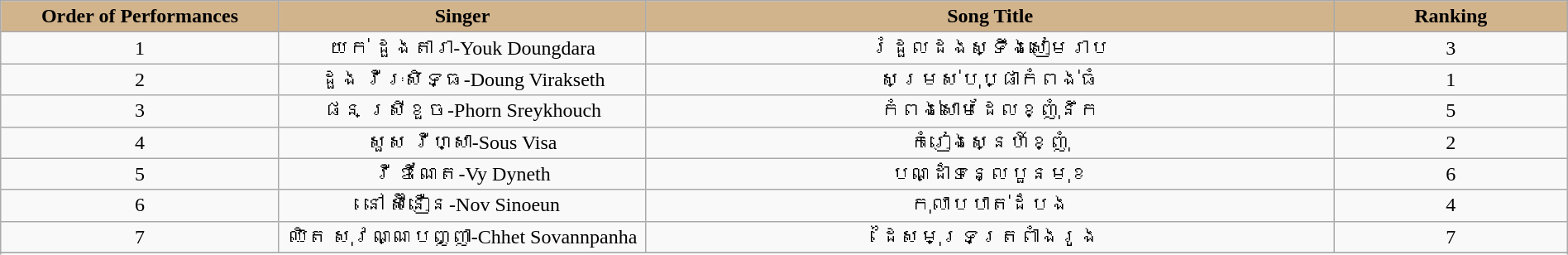<table class="wikitable sortable mw-collapsible" width="100%" style="text-align:center">
<tr align=center style="background:tan">
<td style="width:5%"><strong>Order of Performances</strong></td>
<td style="width:8%"><strong>Singer</strong></td>
<td style="width:15%"><strong>Song Title</strong></td>
<td style="width:5%"><strong>Ranking</strong></td>
</tr>
<tr>
<td>1</td>
<td>យក់ ដួងតារា-Youk Doungdara</td>
<td>រំដួលដងស្ទឹងសៀមរាប</td>
<td>3</td>
</tr>
<tr align="center">
<td>2</td>
<td>ដួង វីរៈសិទ្ធ-Doung Virakseth</td>
<td>សម្រស់បុប្ផាកំពង់ធំ</td>
<td>1</td>
</tr>
<tr align="center">
<td>3</td>
<td>ផន ស្រីខួច-Phorn Sreykhouch</td>
<td>កំពង់សោមដែលខ្ញុំនឹក</td>
<td>5</td>
</tr>
<tr align="center">
<td>4</td>
<td>សួស វីហ្សា-Sous Visa</td>
<td>កំរៀងស្នេហ៍ខ្ញុំ</td>
<td>2</td>
</tr>
<tr align="center">
<td>5</td>
<td>វី ឌីណែត-Vy Dyneth</td>
<td>បណ្ដាំទន្លេបួនមុខ</td>
<td>6</td>
</tr>
<tr align="center">
<td>6</td>
<td>នៅ ស៊ីនឿន-Nov Sinoeun</td>
<td>កុលាបបាត់ដំបង</td>
<td>4</td>
</tr>
<tr align="center">
<td>7</td>
<td>ឈិត សុវណ្ណបញ្ញា-Chhet Sovannpanha</td>
<td>ដៃសមុទ្រត្រពាំងរូង</td>
<td>7</td>
</tr>
<tr align="center">
</tr>
<tr>
</tr>
</table>
